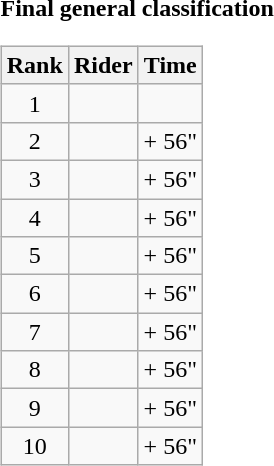<table>
<tr>
<td><strong>Final general classification</strong><br><table class="wikitable">
<tr>
<th scope="col">Rank</th>
<th scope="col">Rider</th>
<th scope="col">Time</th>
</tr>
<tr>
<td style="text-align:center;">1</td>
<td></td>
<td style="text-align:right;"></td>
</tr>
<tr>
<td style="text-align:center;">2</td>
<td></td>
<td style="text-align:right;">+ 56"</td>
</tr>
<tr>
<td style="text-align:center;">3</td>
<td></td>
<td style="text-align:right;">+ 56"</td>
</tr>
<tr>
<td style="text-align:center;">4</td>
<td></td>
<td style="text-align:right;">+ 56"</td>
</tr>
<tr>
<td style="text-align:center;">5</td>
<td></td>
<td style="text-align:right;">+ 56"</td>
</tr>
<tr>
<td style="text-align:center;">6</td>
<td></td>
<td style="text-align:right;">+ 56"</td>
</tr>
<tr>
<td style="text-align:center;">7</td>
<td></td>
<td style="text-align:right;">+ 56"</td>
</tr>
<tr>
<td style="text-align:center;">8</td>
<td></td>
<td style="text-align:right;">+ 56"</td>
</tr>
<tr>
<td style="text-align:center;">9</td>
<td></td>
<td style="text-align:right;">+ 56"</td>
</tr>
<tr>
<td style="text-align:center;">10</td>
<td></td>
<td style="text-align:right;">+ 56"</td>
</tr>
</table>
</td>
</tr>
</table>
